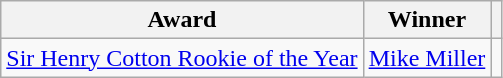<table class="wikitable">
<tr>
<th>Award</th>
<th>Winner</th>
<th></th>
</tr>
<tr>
<td><a href='#'>Sir Henry Cotton Rookie of the Year</a></td>
<td> <a href='#'>Mike Miller</a></td>
<td></td>
</tr>
</table>
